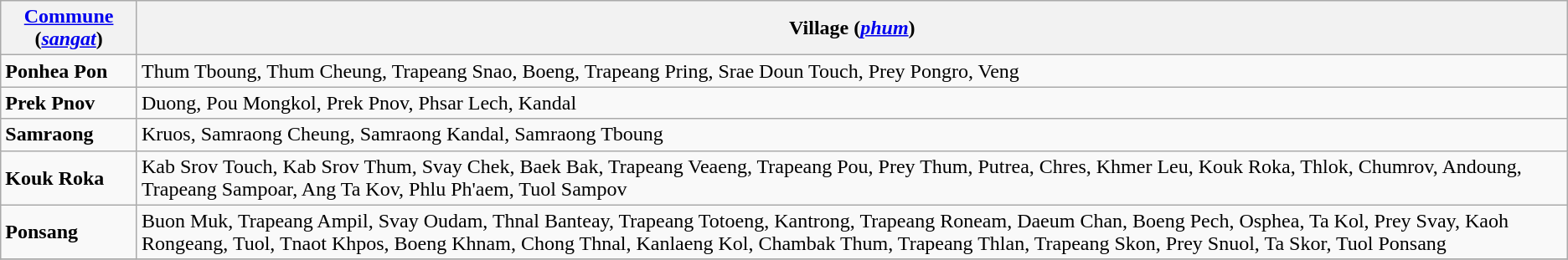<table class="wikitable">
<tr>
<th><a href='#'>Commune</a> (<em><a href='#'>sangat</a></em>)</th>
<th>Village (<em><a href='#'>phum</a></em>)</th>
</tr>
<tr>
<td><strong>Ponhea Pon</strong></td>
<td>Thum Tboung, Thum Cheung, Trapeang Snao, Boeng, Trapeang Pring, Srae Doun Touch, Prey Pongro, Veng</td>
</tr>
<tr>
<td><strong>Prek Pnov</strong></td>
<td>Duong, Pou Mongkol, Prek Pnov, Phsar Lech, Kandal</td>
</tr>
<tr>
<td><strong>Samraong</strong></td>
<td>Kruos, Samraong Cheung, Samraong Kandal, Samraong Tboung</td>
</tr>
<tr>
<td><strong>Kouk Roka</strong></td>
<td>Kab Srov Touch, Kab Srov Thum, Svay Chek, Baek Bak, Trapeang Veaeng, Trapeang Pou, Prey Thum, Putrea, Chres, Khmer Leu, Kouk Roka, Thlok, Chumrov, Andoung, Trapeang Sampoar, Ang Ta Kov, Phlu Ph'aem, Tuol Sampov</td>
</tr>
<tr>
<td><strong>Ponsang</strong></td>
<td>Buon Muk, Trapeang Ampil, Svay Oudam, Thnal Banteay, Trapeang Totoeng, Kantrong, Trapeang Roneam, Daeum Chan, Boeng Pech, Osphea, Ta Kol, Prey Svay, Kaoh Rongeang, Tuol, Tnaot Khpos, Boeng Khnam, Chong Thnal, Kanlaeng Kol, Chambak Thum, Trapeang Thlan, Trapeang Skon, Prey Snuol, Ta Skor, Tuol Ponsang</td>
</tr>
<tr>
</tr>
</table>
